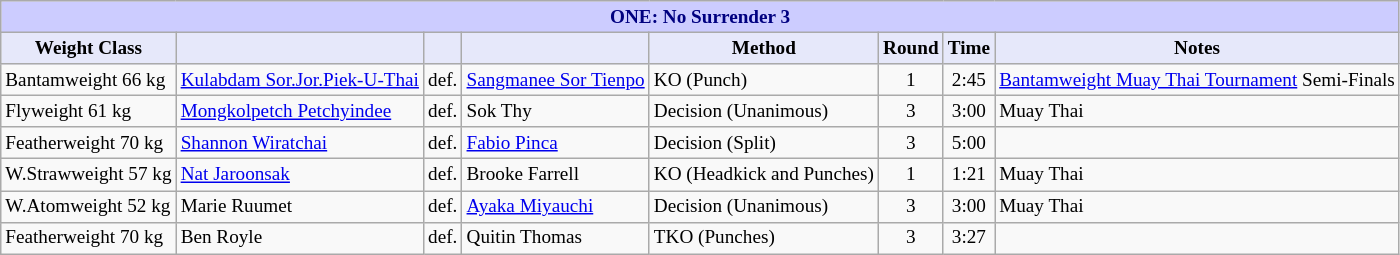<table class="wikitable" style="font-size: 80%;">
<tr>
<th colspan="8" style="background-color: #ccf; color: #000080; text-align: center;"><strong>ONE: No Surrender 3</strong></th>
</tr>
<tr>
<th colspan="1" style="background-color: #E6E8FA; color: #000000; text-align: center;">Weight Class</th>
<th colspan="1" style="background-color: #E6E8FA; color: #000000; text-align: center;"></th>
<th colspan="1" style="background-color: #E6E8FA; color: #000000; text-align: center;"></th>
<th colspan="1" style="background-color: #E6E8FA; color: #000000; text-align: center;"></th>
<th colspan="1" style="background-color: #E6E8FA; color: #000000; text-align: center;">Method</th>
<th colspan="1" style="background-color: #E6E8FA; color: #000000; text-align: center;">Round</th>
<th colspan="1" style="background-color: #E6E8FA; color: #000000; text-align: center;">Time</th>
<th colspan="1" style="background-color: #E6E8FA; color: #000000; text-align: center;">Notes</th>
</tr>
<tr>
<td>Bantamweight 66 kg</td>
<td> <a href='#'>Kulabdam Sor.Jor.Piek-U-Thai</a></td>
<td>def.</td>
<td> <a href='#'>Sangmanee Sor Tienpo</a></td>
<td>KO (Punch)</td>
<td align=center>1</td>
<td align=center>2:45</td>
<td><a href='#'>Bantamweight Muay Thai Tournament</a> Semi-Finals</td>
</tr>
<tr>
<td>Flyweight 61 kg</td>
<td> <a href='#'>Mongkolpetch Petchyindee</a></td>
<td>def.</td>
<td> Sok Thy</td>
<td>Decision (Unanimous)</td>
<td align=center>3</td>
<td align=center>3:00</td>
<td>Muay Thai</td>
</tr>
<tr>
<td>Featherweight 70 kg</td>
<td> <a href='#'>Shannon Wiratchai</a></td>
<td>def.</td>
<td> <a href='#'>Fabio Pinca</a></td>
<td>Decision (Split)</td>
<td align=center>3</td>
<td align=center>5:00</td>
<td></td>
</tr>
<tr>
<td>W.Strawweight 57 kg</td>
<td> <a href='#'>Nat Jaroonsak</a></td>
<td>def.</td>
<td> Brooke Farrell</td>
<td>KO (Headkick and Punches)</td>
<td align=center>1</td>
<td align=center>1:21</td>
<td>Muay Thai</td>
</tr>
<tr>
<td>W.Atomweight 52 kg</td>
<td> Marie Ruumet</td>
<td>def.</td>
<td> <a href='#'>Ayaka Miyauchi</a></td>
<td>Decision (Unanimous)</td>
<td align=center>3</td>
<td align=center>3:00</td>
<td>Muay Thai</td>
</tr>
<tr>
<td>Featherweight 70 kg</td>
<td> Ben Royle</td>
<td>def.</td>
<td> Quitin Thomas</td>
<td>TKO (Punches)</td>
<td align=center>3</td>
<td align=center>3:27</td>
<td></td>
</tr>
</table>
